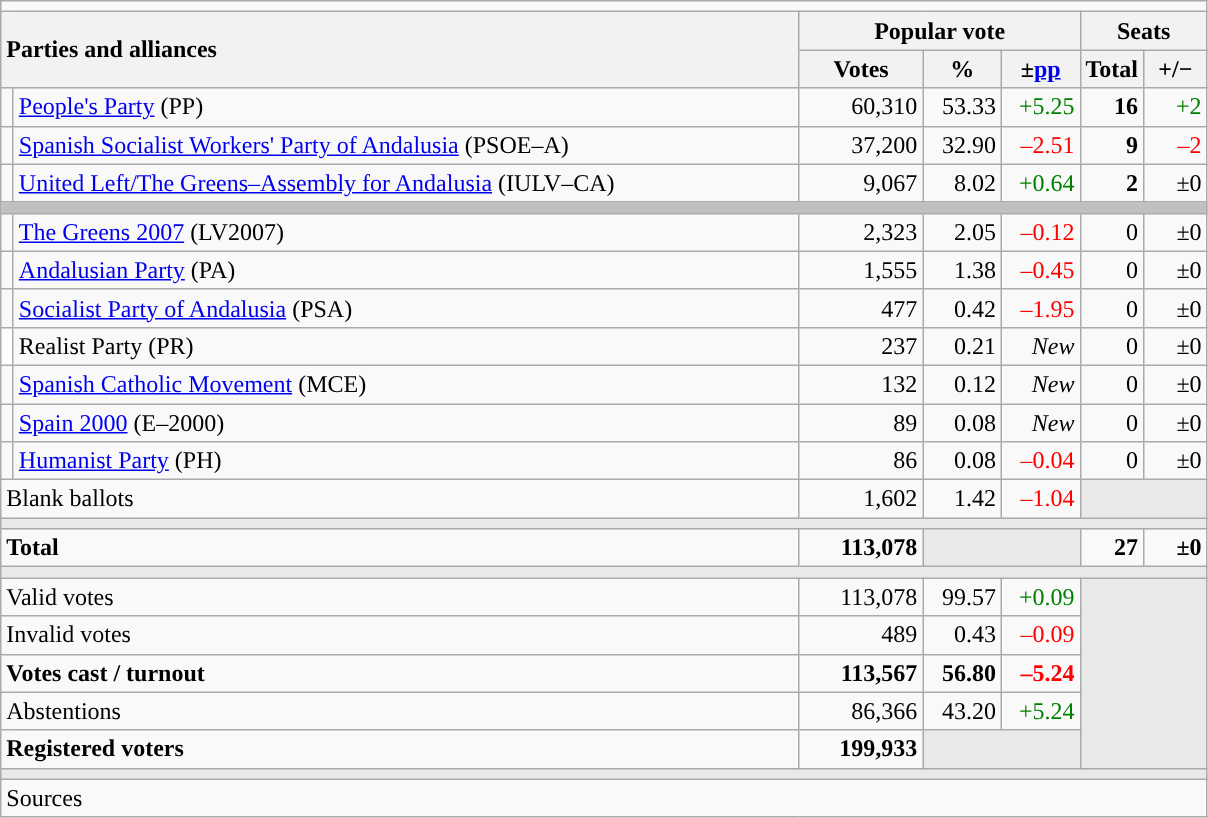<table class="wikitable" style="text-align:right;">
<tr>
<td colspan="7"></td>
</tr>
<tr>
<th style="text-align:left;" rowspan="2" colspan="2" width="525">Parties and alliances</th>
<th colspan="3">Popular vote</th>
<th colspan="2">Seats</th>
</tr>
<tr>
<th width="75">Votes</th>
<th width="45">%</th>
<th width="45">±<a href='#'>pp</a></th>
<th width="35">Total</th>
<th width="35">+/−</th>
</tr>
<tr>
<td width="1" style="color:inherit;background:"></td>
<td align="left"><a href='#'>People's Party</a> (PP)</td>
<td>60,310</td>
<td>53.33</td>
<td style="color:green;">+5.25</td>
<td><strong>16</strong></td>
<td style="color:green;">+2</td>
</tr>
<tr>
<td style="color:inherit;background:"></td>
<td align="left"><a href='#'>Spanish Socialist Workers' Party of Andalusia</a> (PSOE–A)</td>
<td>37,200</td>
<td>32.90</td>
<td style="color:red;">–2.51</td>
<td><strong>9</strong></td>
<td style="color:red;">–2</td>
</tr>
<tr>
<td style="color:inherit;background:"></td>
<td align="left"><a href='#'>United Left/The Greens–Assembly for Andalusia</a> (IULV–CA)</td>
<td>9,067</td>
<td>8.02</td>
<td style="color:green;">+0.64</td>
<td><strong>2</strong></td>
<td>±0</td>
</tr>
<tr>
<td colspan="7" bgcolor="#C0C0C0"></td>
</tr>
<tr>
<td style="color:inherit;background:"></td>
<td align="left"><a href='#'>The Greens 2007</a> (LV2007)</td>
<td>2,323</td>
<td>2.05</td>
<td style="color:red;">–0.12</td>
<td>0</td>
<td>±0</td>
</tr>
<tr>
<td style="color:inherit;background:"></td>
<td align="left"><a href='#'>Andalusian Party</a> (PA)</td>
<td>1,555</td>
<td>1.38</td>
<td style="color:red;">–0.45</td>
<td>0</td>
<td>±0</td>
</tr>
<tr>
<td style="color:inherit;background:"></td>
<td align="left"><a href='#'>Socialist Party of Andalusia</a> (PSA)</td>
<td>477</td>
<td>0.42</td>
<td style="color:red;">–1.95</td>
<td>0</td>
<td>±0</td>
</tr>
<tr>
<td bgcolor="white"></td>
<td align="left">Realist Party (PR)</td>
<td>237</td>
<td>0.21</td>
<td><em>New</em></td>
<td>0</td>
<td>±0</td>
</tr>
<tr>
<td style="color:inherit;background:"></td>
<td align="left"><a href='#'>Spanish Catholic Movement</a> (MCE)</td>
<td>132</td>
<td>0.12</td>
<td><em>New</em></td>
<td>0</td>
<td>±0</td>
</tr>
<tr>
<td style="color:inherit;background:"></td>
<td align="left"><a href='#'>Spain 2000</a> (E–2000)</td>
<td>89</td>
<td>0.08</td>
<td><em>New</em></td>
<td>0</td>
<td>±0</td>
</tr>
<tr>
<td style="color:inherit;background:"></td>
<td align="left"><a href='#'>Humanist Party</a> (PH)</td>
<td>86</td>
<td>0.08</td>
<td style="color:red;">–0.04</td>
<td>0</td>
<td>±0</td>
</tr>
<tr>
<td align="left" colspan="2">Blank ballots</td>
<td>1,602</td>
<td>1.42</td>
<td style="color:red;">–1.04</td>
<td bgcolor="#E9E9E9" colspan="2"></td>
</tr>
<tr>
<td colspan="7" bgcolor="#E9E9E9"></td>
</tr>
<tr style="font-weight:bold;">
<td align="left" colspan="2">Total</td>
<td>113,078</td>
<td bgcolor="#E9E9E9" colspan="2"></td>
<td>27</td>
<td>±0</td>
</tr>
<tr>
<td colspan="7" bgcolor="#E9E9E9"></td>
</tr>
<tr>
<td align="left" colspan="2">Valid votes</td>
<td>113,078</td>
<td>99.57</td>
<td style="color:green;">+0.09</td>
<td bgcolor="#E9E9E9" colspan="2" rowspan="5"></td>
</tr>
<tr>
<td align="left" colspan="2">Invalid votes</td>
<td>489</td>
<td>0.43</td>
<td style="color:red;">–0.09</td>
</tr>
<tr style="font-weight:bold;">
<td align="left" colspan="2">Votes cast / turnout</td>
<td>113,567</td>
<td>56.80</td>
<td style="color:red;">–5.24</td>
</tr>
<tr>
<td align="left" colspan="2">Abstentions</td>
<td>86,366</td>
<td>43.20</td>
<td style="color:green;">+5.24</td>
</tr>
<tr style="font-weight:bold;">
<td align="left" colspan="2">Registered voters</td>
<td>199,933</td>
<td bgcolor="#E9E9E9" colspan="2"></td>
</tr>
<tr>
<td colspan="7" bgcolor="#E9E9E9"></td>
</tr>
<tr>
<td align="left" colspan="7">Sources</td>
</tr>
</table>
